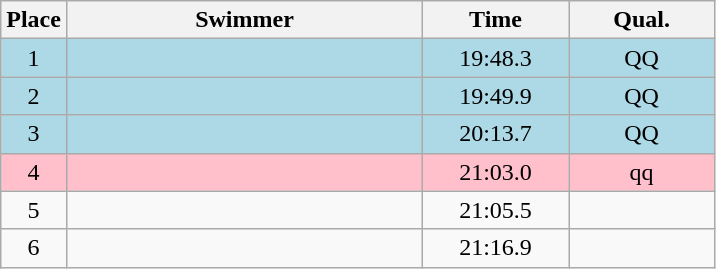<table class=wikitable style="text-align:center">
<tr>
<th>Place</th>
<th width=230>Swimmer</th>
<th width=90>Time</th>
<th width=90>Qual.</th>
</tr>
<tr bgcolor=lightblue>
<td>1</td>
<td align=left></td>
<td>19:48.3</td>
<td>QQ</td>
</tr>
<tr bgcolor=lightblue>
<td>2</td>
<td align=left></td>
<td>19:49.9</td>
<td>QQ</td>
</tr>
<tr bgcolor=lightblue>
<td>3</td>
<td align=left></td>
<td>20:13.7</td>
<td>QQ</td>
</tr>
<tr bgcolor=pink>
<td>4</td>
<td align=left></td>
<td>21:03.0</td>
<td>qq</td>
</tr>
<tr>
<td>5</td>
<td align=left></td>
<td>21:05.5</td>
<td></td>
</tr>
<tr>
<td>6</td>
<td align=left></td>
<td>21:16.9</td>
<td></td>
</tr>
</table>
